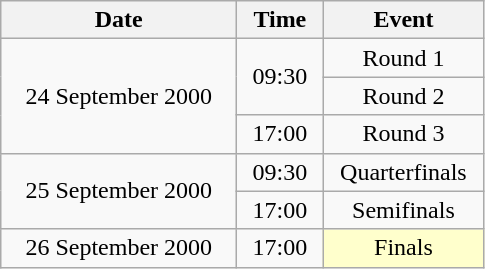<table class = "wikitable" style="text-align:center;">
<tr>
<th width=150>Date</th>
<th width=50>Time</th>
<th width=100>Event</th>
</tr>
<tr>
<td rowspan=3>24 September 2000</td>
<td rowspan=2>09:30</td>
<td>Round 1</td>
</tr>
<tr>
<td>Round 2</td>
</tr>
<tr>
<td>17:00</td>
<td>Round 3</td>
</tr>
<tr>
<td rowspan=2>25 September 2000</td>
<td>09:30</td>
<td>Quarterfinals</td>
</tr>
<tr>
<td>17:00</td>
<td>Semifinals</td>
</tr>
<tr>
<td>26 September 2000</td>
<td>17:00</td>
<td bgcolor=ffffcc>Finals</td>
</tr>
</table>
